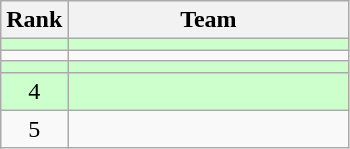<table class=wikitable style="text-align:center;">
<tr>
<th>Rank</th>
<th width=180>Team</th>
</tr>
<tr bgcolor=#CCFFCC>
<td></td>
<td align=left></td>
</tr>
<tr>
<td></td>
<td align=left></td>
</tr>
<tr bgcolor=#CCFFCC>
<td></td>
<td align=left></td>
</tr>
<tr bgcolor=#CCFFCC>
<td>4</td>
<td align=left></td>
</tr>
<tr>
<td>5</td>
<td align=left></td>
</tr>
</table>
